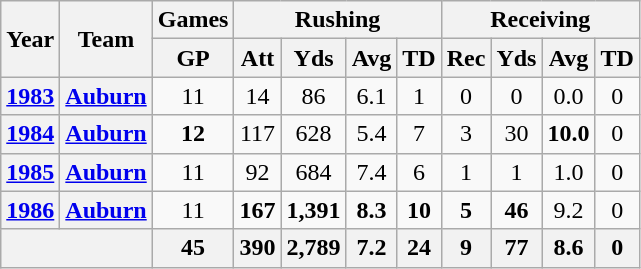<table class="wikitable" style="text-align:center;">
<tr>
<th rowspan="2">Year</th>
<th rowspan="2">Team</th>
<th colspan="1">Games</th>
<th colspan="4">Rushing</th>
<th colspan="4">Receiving</th>
</tr>
<tr>
<th>GP</th>
<th>Att</th>
<th>Yds</th>
<th>Avg</th>
<th>TD</th>
<th>Rec</th>
<th>Yds</th>
<th>Avg</th>
<th>TD</th>
</tr>
<tr>
<th><a href='#'>1983</a></th>
<th><a href='#'>Auburn</a></th>
<td>11</td>
<td>14</td>
<td>86</td>
<td>6.1</td>
<td>1</td>
<td>0</td>
<td>0</td>
<td>0.0</td>
<td>0</td>
</tr>
<tr>
<th><a href='#'>1984</a></th>
<th><a href='#'>Auburn</a></th>
<td><strong>12</strong></td>
<td>117</td>
<td>628</td>
<td>5.4</td>
<td>7</td>
<td>3</td>
<td>30</td>
<td><strong>10.0</strong></td>
<td>0</td>
</tr>
<tr>
<th><a href='#'>1985</a></th>
<th><a href='#'>Auburn</a></th>
<td>11</td>
<td>92</td>
<td>684</td>
<td>7.4</td>
<td>6</td>
<td>1</td>
<td>1</td>
<td>1.0</td>
<td>0</td>
</tr>
<tr>
<th><a href='#'>1986</a></th>
<th><a href='#'>Auburn</a></th>
<td>11</td>
<td><strong>167</strong></td>
<td><strong>1,391</strong></td>
<td><strong>8.3</strong></td>
<td><strong>10</strong></td>
<td><strong>5</strong></td>
<td><strong>46</strong></td>
<td>9.2</td>
<td>0</td>
</tr>
<tr>
<th colspan="2"></th>
<th>45</th>
<th>390</th>
<th>2,789</th>
<th>7.2</th>
<th>24</th>
<th>9</th>
<th>77</th>
<th>8.6</th>
<th>0</th>
</tr>
</table>
